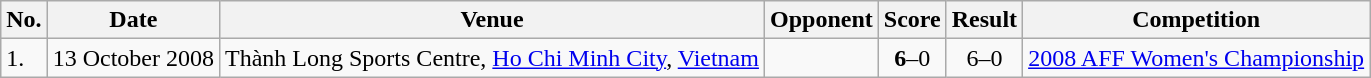<table class="wikitable">
<tr>
<th>No.</th>
<th>Date</th>
<th>Venue</th>
<th>Opponent</th>
<th>Score</th>
<th>Result</th>
<th>Competition</th>
</tr>
<tr>
<td>1.</td>
<td>13 October 2008</td>
<td>Thành Long Sports Centre, <a href='#'>Ho Chi Minh City</a>, <a href='#'>Vietnam</a></td>
<td></td>
<td align=center><strong>6</strong>–0</td>
<td align=center>6–0</td>
<td><a href='#'>2008 AFF Women's Championship</a></td>
</tr>
</table>
